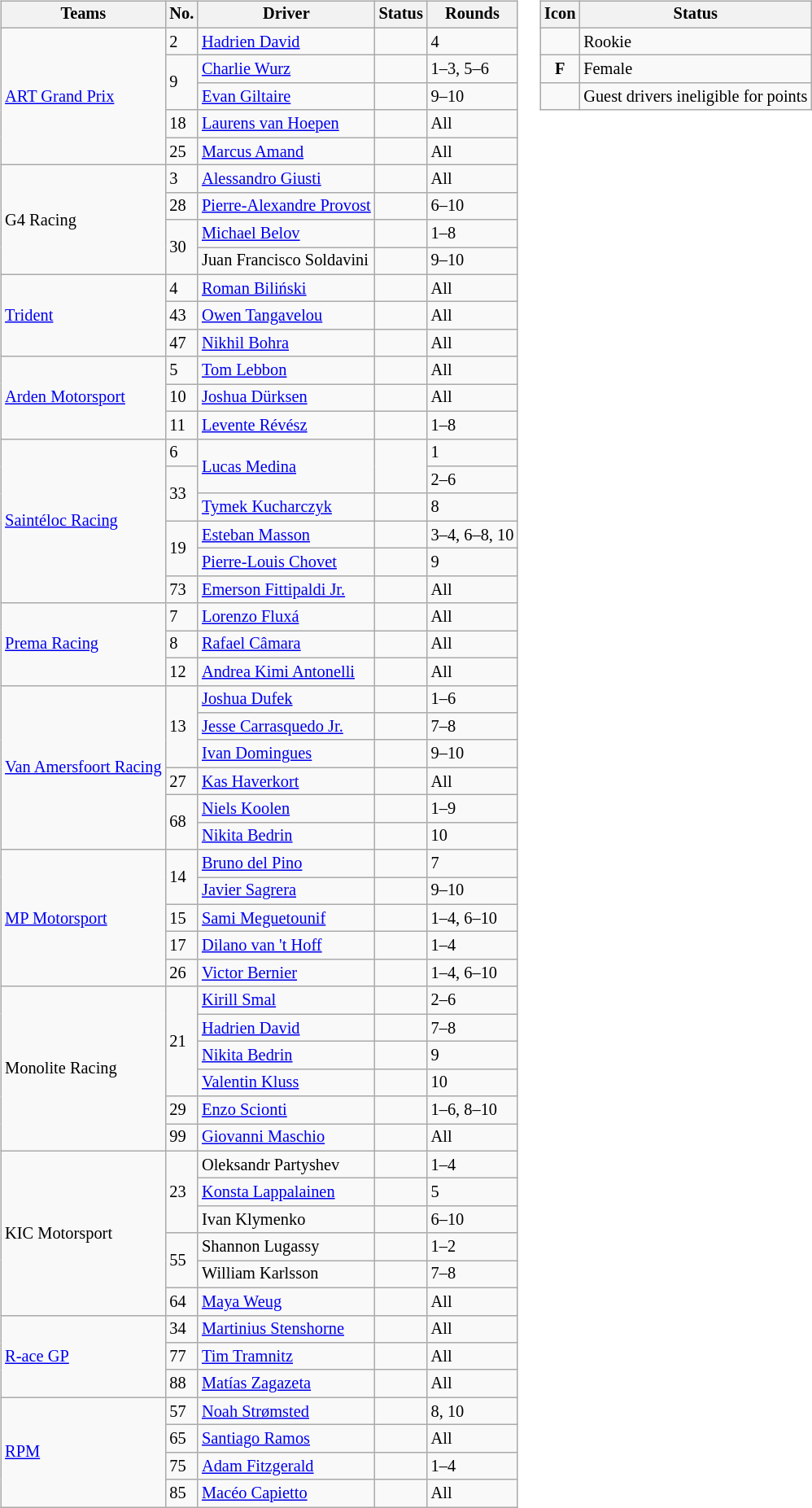<table>
<tr>
<td><br><table class="wikitable" style="font-size: 85%;">
<tr>
<th>Teams</th>
<th>No.</th>
<th>Driver</th>
<th>Status</th>
<th>Rounds</th>
</tr>
<tr>
<td rowspan=5> <a href='#'>ART Grand Prix</a></td>
<td>2</td>
<td> <a href='#'>Hadrien David</a></td>
<td align=center></td>
<td>4</td>
</tr>
<tr>
<td rowspan=2>9</td>
<td> <a href='#'>Charlie Wurz</a></td>
<td></td>
<td>1–3, 5–6</td>
</tr>
<tr>
<td> <a href='#'>Evan Giltaire</a></td>
<td align=center nowrap> </td>
<td>9–10</td>
</tr>
<tr>
<td>18</td>
<td> <a href='#'>Laurens van Hoepen</a></td>
<td></td>
<td>All</td>
</tr>
<tr>
<td>25</td>
<td> <a href='#'>Marcus Amand</a></td>
<td align=center></td>
<td>All</td>
</tr>
<tr>
<td rowspan=4> G4 Racing</td>
<td>3</td>
<td> <a href='#'>Alessandro Giusti</a></td>
<td align=center></td>
<td>All</td>
</tr>
<tr>
<td>28</td>
<td nowrap> <a href='#'>Pierre-Alexandre Provost</a></td>
<td align=center></td>
<td>6–10</td>
</tr>
<tr>
<td rowspan=2>30</td>
<td> <a href='#'>Michael Belov</a></td>
<td></td>
<td>1–8</td>
</tr>
<tr>
<td> Juan Francisco Soldavini</td>
<td align=center> </td>
<td>9–10</td>
</tr>
<tr>
<td rowspan=3> <a href='#'>Trident</a></td>
<td>4</td>
<td> <a href='#'>Roman Biliński</a></td>
<td></td>
<td>All</td>
</tr>
<tr>
<td>43</td>
<td> <a href='#'>Owen Tangavelou</a></td>
<td></td>
<td>All</td>
</tr>
<tr>
<td>47</td>
<td> <a href='#'>Nikhil Bohra</a></td>
<td></td>
<td>All</td>
</tr>
<tr>
<td rowspan=3> <a href='#'>Arden Motorsport</a></td>
<td>5</td>
<td> <a href='#'>Tom Lebbon</a></td>
<td align=center></td>
<td>All</td>
</tr>
<tr>
<td>10</td>
<td> <a href='#'>Joshua Dürksen</a></td>
<td></td>
<td>All</td>
</tr>
<tr>
<td>11</td>
<td> <a href='#'>Levente Révész</a></td>
<td></td>
<td>1–8</td>
</tr>
<tr>
<td rowspan=6> <a href='#'>Saintéloc Racing</a></td>
<td>6</td>
<td rowspan=2> <a href='#'>Lucas Medina</a></td>
<td rowspan=2 align=center></td>
<td>1</td>
</tr>
<tr>
<td rowspan=2>33</td>
<td>2–6</td>
</tr>
<tr>
<td> <a href='#'>Tymek Kucharczyk</a></td>
<td align=center></td>
<td>8</td>
</tr>
<tr>
<td rowspan=2>19</td>
<td> <a href='#'>Esteban Masson</a></td>
<td></td>
<td nowrap>3–4, 6–8, 10</td>
</tr>
<tr>
<td> <a href='#'>Pierre-Louis Chovet</a></td>
<td align=center></td>
<td>9</td>
</tr>
<tr>
<td>73</td>
<td> <a href='#'>Emerson Fittipaldi Jr.</a></td>
<td align=center></td>
<td>All</td>
</tr>
<tr>
<td rowspan=3> <a href='#'>Prema Racing</a></td>
<td>7</td>
<td> <a href='#'>Lorenzo Fluxá</a></td>
<td></td>
<td>All</td>
</tr>
<tr>
<td>8</td>
<td> <a href='#'>Rafael Câmara</a></td>
<td></td>
<td>All</td>
</tr>
<tr>
<td>12</td>
<td> <a href='#'>Andrea Kimi Antonelli</a></td>
<td></td>
<td>All</td>
</tr>
<tr>
<td rowspan=6 nowrap> <a href='#'>Van Amersfoort Racing</a></td>
<td rowspan=3>13</td>
<td> <a href='#'>Joshua Dufek</a></td>
<td></td>
<td>1–6</td>
</tr>
<tr>
<td> <a href='#'>Jesse Carrasquedo Jr.</a></td>
<td align=center></td>
<td>7–8</td>
</tr>
<tr>
<td> <a href='#'>Ivan Domingues</a></td>
<td align=center> </td>
<td>9–10</td>
</tr>
<tr>
<td>27</td>
<td> <a href='#'>Kas Haverkort</a></td>
<td></td>
<td>All</td>
</tr>
<tr>
<td rowspan=2>68</td>
<td> <a href='#'>Niels Koolen</a></td>
<td></td>
<td>1–9</td>
</tr>
<tr>
<td> <a href='#'>Nikita Bedrin</a></td>
<td align=center></td>
<td>10</td>
</tr>
<tr>
<td rowspan=5> <a href='#'>MP Motorsport</a></td>
<td rowspan=2>14</td>
<td> <a href='#'>Bruno del Pino</a></td>
<td></td>
<td>7</td>
</tr>
<tr>
<td> <a href='#'>Javier Sagrera</a></td>
<td align=center></td>
<td>9–10</td>
</tr>
<tr>
<td>15</td>
<td> <a href='#'>Sami Meguetounif</a></td>
<td></td>
<td>1–4, 6–10</td>
</tr>
<tr>
<td>17</td>
<td> <a href='#'>Dilano van 't Hoff</a></td>
<td></td>
<td>1–4</td>
</tr>
<tr>
<td>26</td>
<td> <a href='#'>Victor Bernier</a></td>
<td></td>
<td>1–4, 6–10</td>
</tr>
<tr>
<td rowspan="6"> Monolite Racing</td>
<td rowspan="4">21</td>
<td> <a href='#'>Kirill Smal</a></td>
<td align=center></td>
<td>2–6</td>
</tr>
<tr>
<td> <a href='#'>Hadrien David</a></td>
<td></td>
<td>7–8</td>
</tr>
<tr>
<td> <a href='#'>Nikita Bedrin</a></td>
<td align=center></td>
<td>9</td>
</tr>
<tr>
<td> <a href='#'>Valentin Kluss</a></td>
<td align=center> </td>
<td>10</td>
</tr>
<tr>
<td>29</td>
<td> <a href='#'>Enzo Scionti</a></td>
<td></td>
<td>1–6, 8–10</td>
</tr>
<tr>
<td>99</td>
<td> <a href='#'>Giovanni Maschio</a></td>
<td></td>
<td>All</td>
</tr>
<tr>
<td rowspan=6> KIC Motorsport</td>
<td rowspan=3>23</td>
<td> Oleksandr Partyshev</td>
<td align=center></td>
<td>1–4</td>
</tr>
<tr>
<td> <a href='#'>Konsta Lappalainen</a></td>
<td></td>
<td>5</td>
</tr>
<tr>
<td> Ivan Klymenko</td>
<td align=center></td>
<td>6–10</td>
</tr>
<tr>
<td rowspan=2>55</td>
<td> Shannon Lugassy</td>
<td align=center></td>
<td>1–2</td>
</tr>
<tr>
<td> William Karlsson</td>
<td align=center></td>
<td>7–8</td>
</tr>
<tr>
<td>64</td>
<td> <a href='#'>Maya Weug</a></td>
<td align=center> </td>
<td>All</td>
</tr>
<tr>
<td rowspan=3> <a href='#'>R-ace GP</a></td>
<td>34</td>
<td> <a href='#'>Martinius Stenshorne</a></td>
<td align=center></td>
<td>All</td>
</tr>
<tr>
<td>77</td>
<td> <a href='#'>Tim Tramnitz</a></td>
<td></td>
<td>All</td>
</tr>
<tr>
<td>88</td>
<td> <a href='#'>Matías Zagazeta</a></td>
<td></td>
<td>All</td>
</tr>
<tr>
<td rowspan=4> <a href='#'>RPM</a></td>
<td>57</td>
<td> <a href='#'>Noah Strømsted</a></td>
<td align=center> </td>
<td>8, 10</td>
</tr>
<tr>
<td>65</td>
<td> <a href='#'>Santiago Ramos</a></td>
<td></td>
<td>All</td>
</tr>
<tr>
<td>75</td>
<td> <a href='#'>Adam Fitzgerald</a></td>
<td align=center></td>
<td>1–4</td>
</tr>
<tr>
<td>85</td>
<td> <a href='#'>Macéo Capietto</a></td>
<td></td>
<td>All</td>
</tr>
</table>
</td>
<td valign="top"><br><table class="wikitable" style="font-size: 85%;">
<tr>
<th>Icon</th>
<th>Status</th>
</tr>
<tr>
<td align=center></td>
<td>Rookie</td>
</tr>
<tr>
<td align=center><strong><span>F</span></strong></td>
<td>Female</td>
</tr>
<tr>
<td align=center></td>
<td>Guest drivers ineligible for points</td>
</tr>
</table>
</td>
</tr>
</table>
